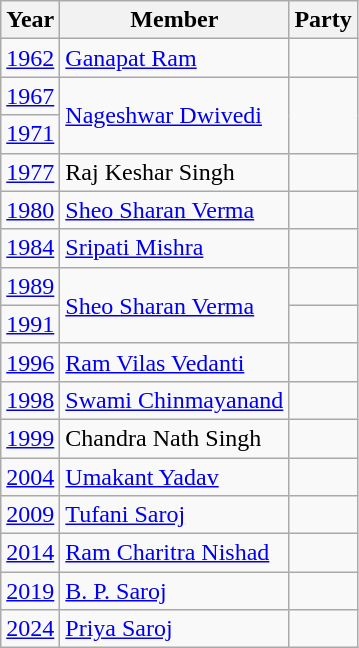<table class="wikitable sortable">
<tr>
<th>Year</th>
<th>Member</th>
<th colspan="2">Party</th>
</tr>
<tr>
<td><a href='#'>1962</a></td>
<td><a href='#'>Ganapat Ram</a></td>
<td></td>
</tr>
<tr>
<td><a href='#'>1967</a></td>
<td rowspan="2"><a href='#'>Nageshwar Dwivedi</a></td>
</tr>
<tr>
<td><a href='#'>1971</a></td>
</tr>
<tr>
<td><a href='#'>1977</a></td>
<td>Raj Keshar Singh</td>
<td></td>
</tr>
<tr>
<td><a href='#'>1980</a></td>
<td><a href='#'>Sheo Sharan Verma</a></td>
<td></td>
</tr>
<tr>
<td><a href='#'>1984</a></td>
<td><a href='#'>Sripati Mishra</a></td>
<td></td>
</tr>
<tr>
<td><a href='#'>1989</a></td>
<td rowspan="2"><a href='#'>Sheo Sharan Verma</a></td>
<td></td>
</tr>
<tr>
<td><a href='#'>1991</a></td>
</tr>
<tr>
<td><a href='#'>1996</a></td>
<td><a href='#'>Ram Vilas Vedanti</a></td>
<td></td>
</tr>
<tr>
<td><a href='#'>1998</a></td>
<td><a href='#'>Swami Chinmayanand</a></td>
</tr>
<tr>
<td><a href='#'>1999</a></td>
<td>Chandra Nath Singh</td>
<td></td>
</tr>
<tr>
<td><a href='#'>2004</a></td>
<td><a href='#'>Umakant Yadav</a></td>
<td></td>
</tr>
<tr>
<td><a href='#'>2009</a></td>
<td><a href='#'>Tufani Saroj</a></td>
<td></td>
</tr>
<tr>
<td><a href='#'>2014</a></td>
<td><a href='#'>Ram Charitra Nishad</a></td>
<td></td>
</tr>
<tr>
<td><a href='#'>2019</a></td>
<td><a href='#'>B. P. Saroj</a></td>
</tr>
<tr>
<td><a href='#'>2024</a></td>
<td><a href='#'>Priya Saroj</a></td>
<td></td>
</tr>
</table>
